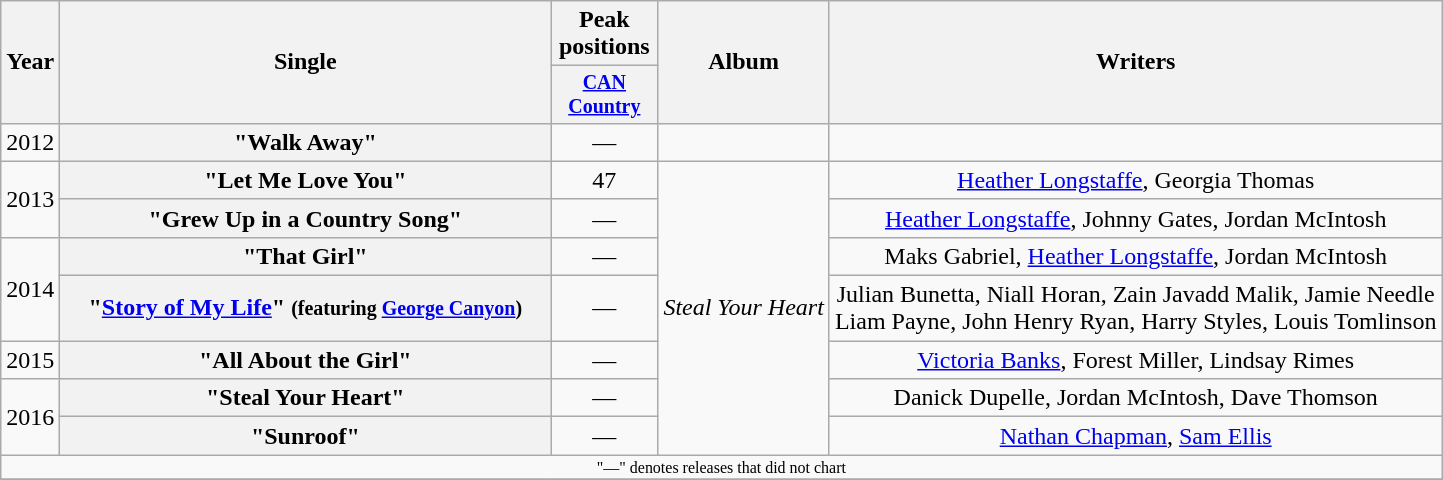<table class="wikitable plainrowheaders" style="text-align:center;">
<tr>
<th rowspan="2">Year</th>
<th rowspan="2" style="width:20em;">Single</th>
<th>Peak positions</th>
<th rowspan="2">Album</th>
<th rowspan="2">Writers</th>
</tr>
<tr style="font-size:smaller;">
<th width="65"><a href='#'>CAN Country</a><br></th>
</tr>
<tr>
<td>2012</td>
<th scope="row">"Walk Away"</th>
<td>—</td>
<td></td>
<td></td>
</tr>
<tr>
<td rowspan="2">2013</td>
<th scope="row">"Let Me Love You"</th>
<td>47</td>
<td align="left" rowspan="7"><em>Steal Your Heart</em></td>
<td><a href='#'>Heather Longstaffe</a>, Georgia Thomas</td>
</tr>
<tr>
<th scope="row">"Grew Up in a Country Song"</th>
<td>—</td>
<td><a href='#'>Heather Longstaffe</a>, Johnny Gates, Jordan McIntosh</td>
</tr>
<tr>
<td rowspan="2">2014</td>
<th scope="row">"That Girl"</th>
<td>—</td>
<td>Maks Gabriel, <a href='#'>Heather Longstaffe</a>, Jordan McIntosh</td>
</tr>
<tr>
<th scope="row">"<a href='#'>Story of My Life</a>" <small>(featuring <a href='#'>George Canyon</a>)</small></th>
<td>—</td>
<td>Julian Bunetta, Niall Horan, Zain Javadd Malik, Jamie Needle<br>Liam Payne, John Henry Ryan, Harry Styles, Louis Tomlinson</td>
</tr>
<tr>
<td>2015</td>
<th scope="row">"All About the Girl"</th>
<td>—</td>
<td><a href='#'>Victoria Banks</a>, Forest Miller, Lindsay Rimes</td>
</tr>
<tr>
<td rowspan="2">2016</td>
<th scope="row">"Steal Your Heart"</th>
<td>—</td>
<td>Danick Dupelle, Jordan McIntosh, Dave Thomson</td>
</tr>
<tr>
<th scope="row">"Sunroof"</th>
<td>—</td>
<td><a href='#'>Nathan Chapman</a>, <a href='#'>Sam Ellis</a></td>
</tr>
<tr>
<td colspan="5" style="font-size:8pt">"—" denotes releases that did not chart</td>
</tr>
<tr>
</tr>
</table>
